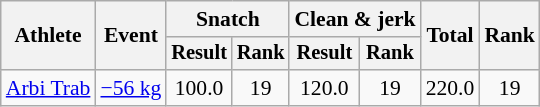<table class="wikitable" style="font-size:90%">
<tr>
<th rowspan="2">Athlete</th>
<th rowspan="2">Event</th>
<th colspan="2">Snatch</th>
<th colspan="2">Clean & jerk</th>
<th rowspan="2">Total</th>
<th rowspan="2">Rank</th>
</tr>
<tr style="font-size:95%">
<th>Result</th>
<th>Rank</th>
<th>Result</th>
<th>Rank</th>
</tr>
<tr align=center>
<td align=left><a href='#'>Arbi Trab</a></td>
<td align=left><a href='#'>−56 kg</a></td>
<td>100.0</td>
<td>19</td>
<td>120.0</td>
<td>19</td>
<td>220.0</td>
<td>19</td>
</tr>
</table>
